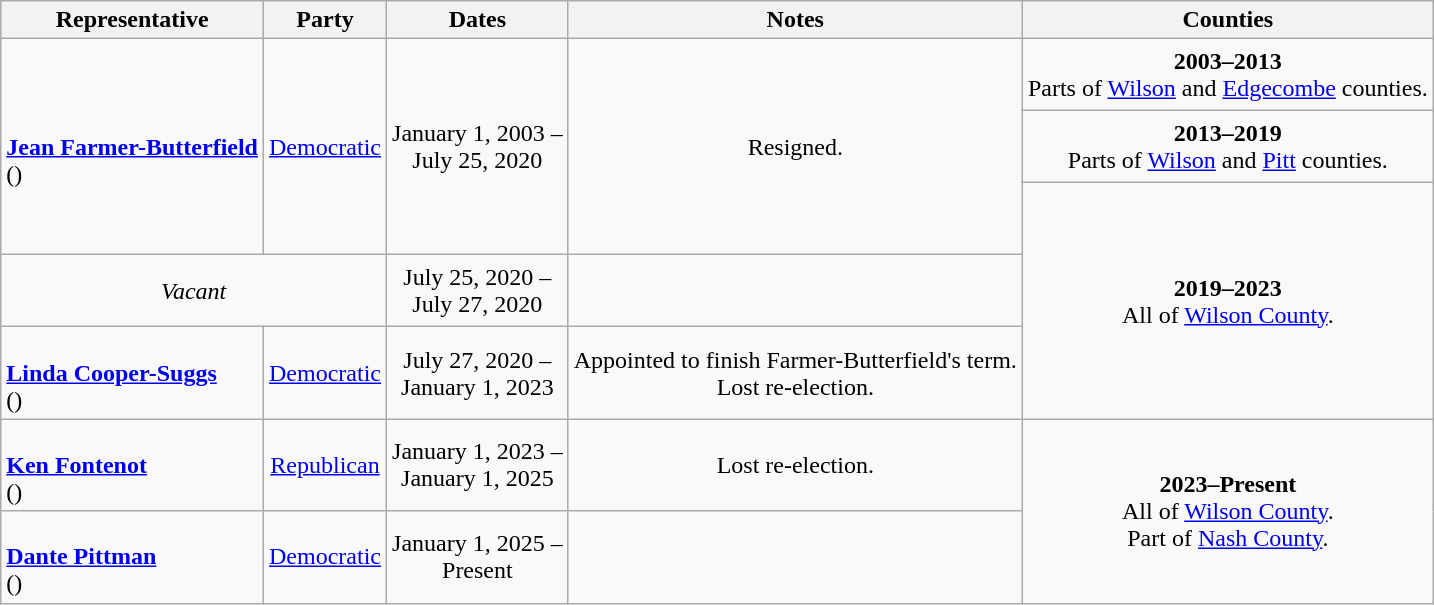<table class=wikitable style="text-align:center">
<tr>
<th>Representative</th>
<th>Party</th>
<th>Dates</th>
<th>Notes</th>
<th>Counties</th>
</tr>
<tr style="height:3em">
<td rowspan=3 align=left><br><strong><a href='#'>Jean Farmer-Butterfield</a></strong><br>()</td>
<td rowspan=3 ><a href='#'>Democratic</a></td>
<td rowspan=3 nowrap>January 1, 2003 – <br> July 25, 2020</td>
<td rowspan=3>Resigned.</td>
<td><strong>2003–2013</strong> <br> Parts of <a href='#'>Wilson</a> and <a href='#'>Edgecombe</a> counties.</td>
</tr>
<tr style="height:3em">
<td><strong>2013–2019</strong> <br> Parts of <a href='#'>Wilson</a> and <a href='#'>Pitt</a> counties.</td>
</tr>
<tr style="height:3em">
<td rowspan=3><strong>2019–2023</strong> <br> All of <a href='#'>Wilson County</a>.</td>
</tr>
<tr style="height:3em">
<td colspan=2><em>Vacant</em></td>
<td nowrap>July 25, 2020 – <br> July 27, 2020</td>
<td></td>
</tr>
<tr style="height:3em">
<td align=left><br><strong><a href='#'>Linda Cooper-Suggs</a></strong><br>()</td>
<td><a href='#'>Democratic</a></td>
<td nowrap>July 27, 2020 – <br> January 1, 2023</td>
<td>Appointed to finish Farmer-Butterfield's term. <br> Lost re-election.</td>
</tr>
<tr style="height:3em">
<td align=left><br><strong><a href='#'>Ken Fontenot</a></strong><br>()</td>
<td><a href='#'>Republican</a></td>
<td nowrap>January 1, 2023 – <br> January 1, 2025</td>
<td>Lost re-election.</td>
<td rowspan=2><strong>2023–Present</strong> <br> All of <a href='#'>Wilson County</a>. <br> Part of <a href='#'>Nash County</a>.</td>
</tr>
<tr style="height:3em">
<td align=left><br><strong><a href='#'>Dante Pittman</a></strong><br>()</td>
<td><a href='#'>Democratic</a></td>
<td nowrap>January 1, 2025 – <br> Present</td>
<td></td>
</tr>
</table>
